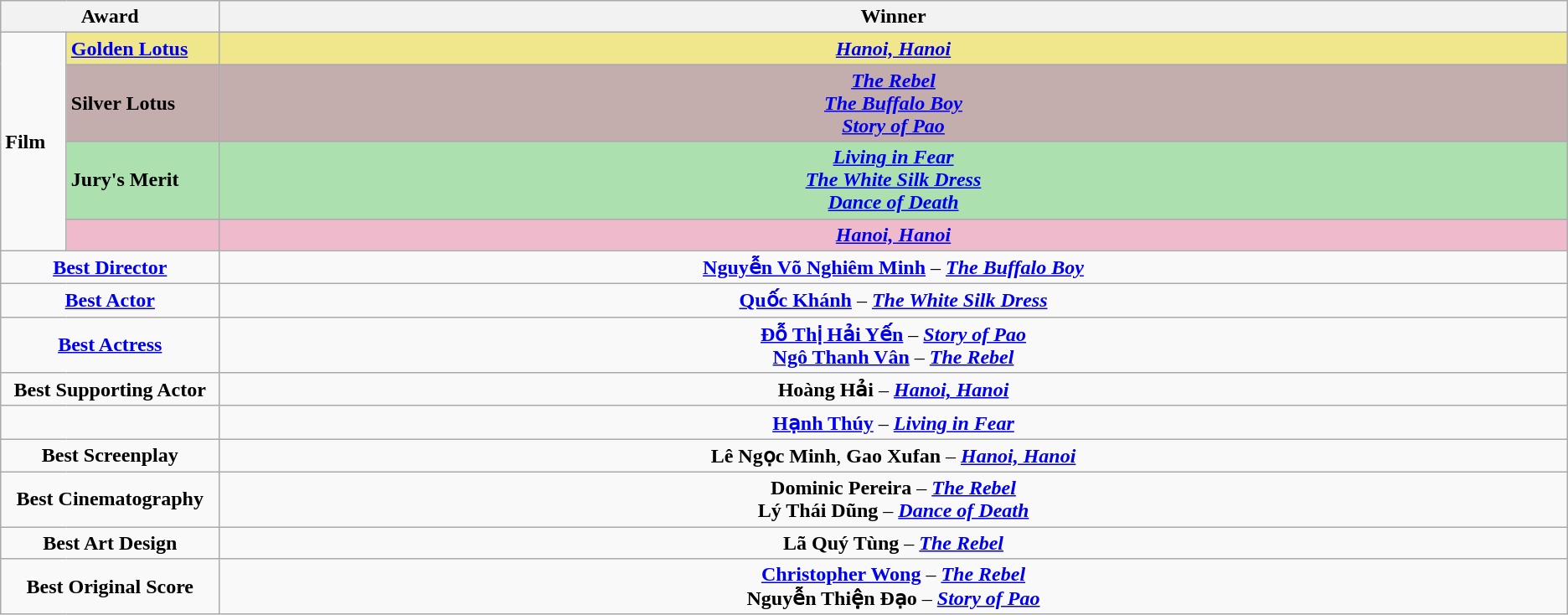<table class=wikitable>
<tr>
<th width="12%" colspan="2">Award</th>
<th width="76%">Winner</th>
</tr>
<tr>
<td rowspan="4"><strong>Film</strong></td>
<td style="background:#F0E68C"><strong><a href='#'>Golden Lotus</a></strong></td>
<td style="background:#F0E68C" align=center><strong><em><a href='#'>Hanoi, Hanoi</a></em></strong></td>
</tr>
<tr>
<td style="background:#C4AEAD"><strong>Silver Lotus</strong></td>
<td style="background:#C4AEAD" align=center><strong><em><a href='#'>The Rebel</a></em></strong><br><strong><em><a href='#'>The Buffalo Boy</a></em></strong><br><strong><em><a href='#'>Story of Pao</a></em></strong></td>
</tr>
<tr>
<td style="background:#ACE1AF"><strong>Jury's Merit</strong></td>
<td style="background:#ACE1AF" align=center><strong><em><a href='#'>Living in Fear</a></em></strong><br><strong><em><a href='#'>The White Silk Dress</a></em></strong><br><strong><em><a href='#'>Dance of Death</a></em></strong></td>
</tr>
<tr>
<td style="background:#EFBBCC"><strong></strong></td>
<td style="background:#EFBBCC" align=center><strong><em><a href='#'>Hanoi, Hanoi</a></em></strong></td>
</tr>
<tr>
<td colspan="2" align=center><strong><a href='#'>Best Director</a></strong></td>
<td align=center><strong><a href='#'>Nguyễn Võ Nghiêm Minh</a></strong> – <strong><em><a href='#'>The Buffalo Boy</a></em></strong></td>
</tr>
<tr>
<td colspan="2" align=center><strong><a href='#'>Best Actor</a></strong></td>
<td align=center><strong><a href='#'>Quốc Khánh</a></strong> – <strong><em><a href='#'>The White Silk Dress</a></em></strong></td>
</tr>
<tr>
<td colspan="2" align=center><strong><a href='#'>Best Actress</a></strong></td>
<td align=center><strong><a href='#'>Đỗ Thị Hải Yến</a></strong> – <strong><em><a href='#'>Story of Pao</a></em></strong><br><strong><a href='#'>Ngô Thanh Vân</a></strong> – <strong><em><a href='#'>The Rebel</a></em></strong></td>
</tr>
<tr>
<td colspan="2" align=center><strong>Best Supporting Actor</strong></td>
<td align=center><strong>Hoàng Hải</strong> – <strong><em><a href='#'>Hanoi, Hanoi</a></em></strong></td>
</tr>
<tr>
<td colspan="2" align=center><strong></strong></td>
<td align=center><strong><a href='#'>Hạnh Thúy</a></strong> – <strong><em><a href='#'>Living in Fear</a></em></strong></td>
</tr>
<tr>
<td colspan="2" align=center><strong>Best Screenplay</strong></td>
<td align=center><strong>Lê Ngọc Minh</strong>, <strong>Gao Xufan</strong> – <strong><em><a href='#'>Hanoi, Hanoi</a></em></strong></td>
</tr>
<tr>
<td colspan="2" align=center><strong>Best Cinematography</strong></td>
<td align=center><strong>Dominic Pereira</strong> – <strong><em><a href='#'>The Rebel</a></em></strong><br><strong>Lý Thái Dũng</strong> – <strong><em><a href='#'>Dance of Death</a></em></strong></td>
</tr>
<tr>
<td colspan="2" align=center><strong>Best Art Design</strong></td>
<td align=center><strong>Lã Quý Tùng</strong> – <strong><em><a href='#'>The Rebel</a></em></strong></td>
</tr>
<tr>
<td colspan="2" align=center><strong>Best Original Score</strong></td>
<td align=center><strong><a href='#'>Christopher Wong</a></strong> – <strong><em><a href='#'>The Rebel</a></em></strong><br><strong>Nguyễn Thiện Đạo</strong> – <strong><em><a href='#'>Story of Pao</a></em></strong></td>
</tr>
</table>
